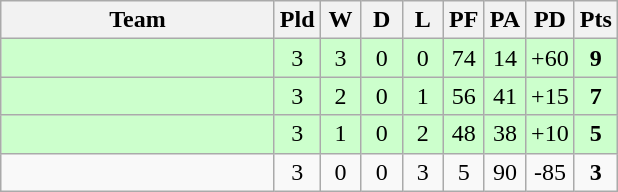<table class="wikitable" style="text-align:center;">
<tr>
<th width=175>Team</th>
<th width=20 abbr="Played">Pld</th>
<th width=20 abbr="Won">W</th>
<th width=20 abbr="Drawn">D</th>
<th width=20 abbr="Lost">L</th>
<th width=20 abbr="Points for">PF</th>
<th width=20 abbr="Points against">PA</th>
<th width=25 abbr="Points difference">PD</th>
<th width=20 abbr="Points">Pts</th>
</tr>
<tr bgcolor=ccffcc>
<td style="text-align:left;"></td>
<td>3</td>
<td>3</td>
<td>0</td>
<td>0</td>
<td>74</td>
<td>14</td>
<td>+60</td>
<td><strong>9</strong></td>
</tr>
<tr bgcolor=ccffcc>
<td style="text-align:left;"></td>
<td>3</td>
<td>2</td>
<td>0</td>
<td>1</td>
<td>56</td>
<td>41</td>
<td>+15</td>
<td><strong>7</strong></td>
</tr>
<tr bgcolor=ccffcc>
<td style="text-align:left;"></td>
<td>3</td>
<td>1</td>
<td>0</td>
<td>2</td>
<td>48</td>
<td>38</td>
<td>+10</td>
<td><strong>5</strong></td>
</tr>
<tr>
<td style="text-align:left;"></td>
<td>3</td>
<td>0</td>
<td>0</td>
<td>3</td>
<td>5</td>
<td>90</td>
<td>-85</td>
<td><strong>3</strong></td>
</tr>
</table>
